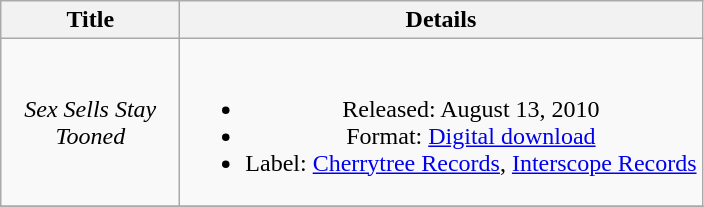<table class="wikitable plainrowheaders" style="text-align:center;">
<tr>
<th scope="col" style="width:7em;">Title</th>
<th scope="col">Details</th>
</tr>
<tr>
<td><em>Sex Sells Stay Tooned</em></td>
<td><br><ul><li>Released: August 13, 2010</li><li>Format: <a href='#'>Digital download</a></li><li>Label: <a href='#'>Cherrytree Records</a>, <a href='#'>Interscope Records</a></li></ul></td>
</tr>
<tr>
</tr>
</table>
